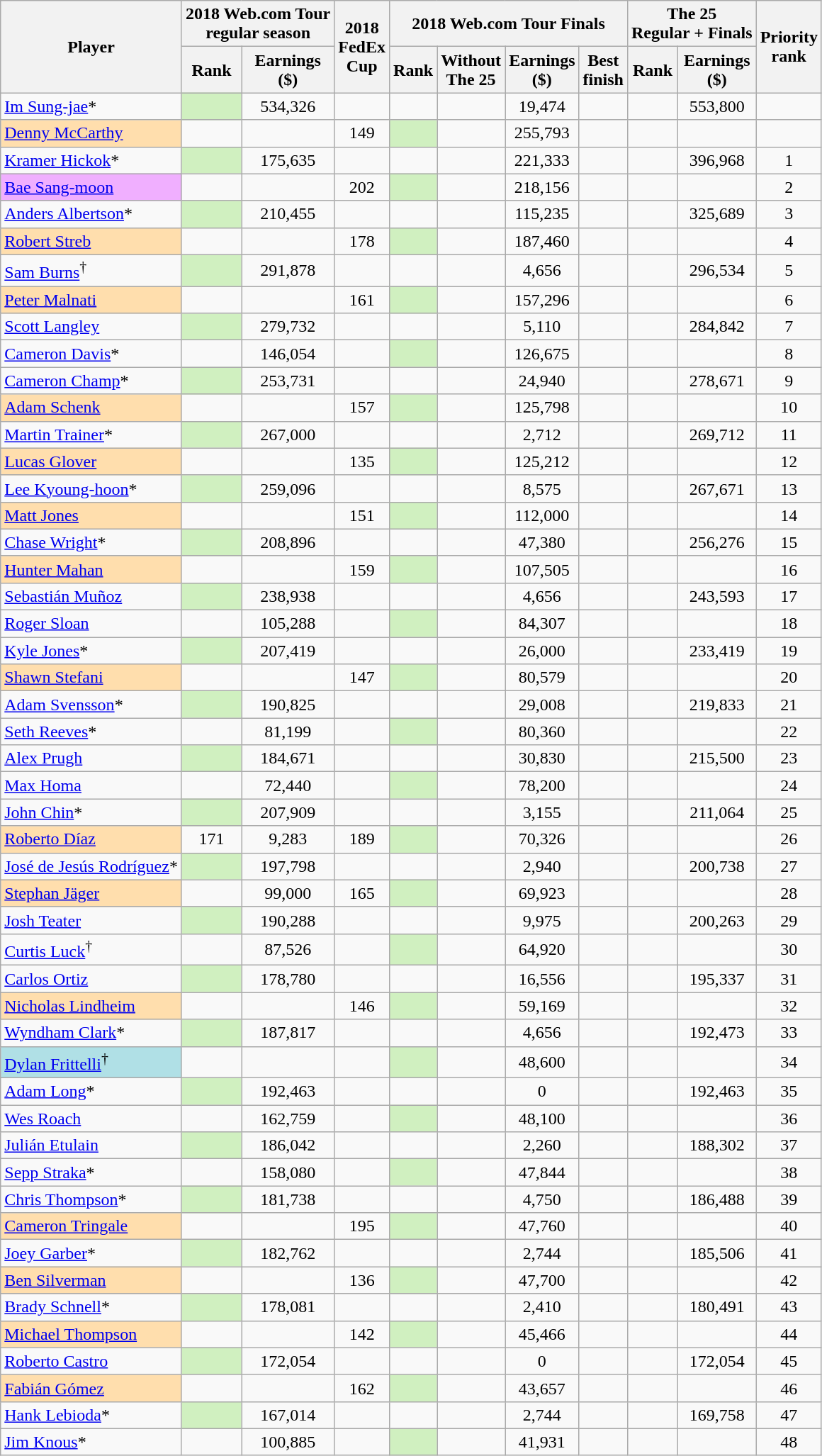<table class="wikitable sortable" style="text-align:center">
<tr>
<th rowspan=2>Player</th>
<th colspan=2>2018 Web.com Tour<br>regular season</th>
<th rowspan=2>2018<br>FedEx<br>Cup</th>
<th colspan=4>2018 Web.com Tour Finals</th>
<th colspan=2>The 25<br>Regular + Finals</th>
<th rowspan=2 data-sort-type=number>Priority<br>rank</th>
</tr>
<tr>
<th>Rank</th>
<th>Earnings<br>($)</th>
<th>Rank</th>
<th>Without<br>The 25</th>
<th>Earnings<br>($)</th>
<th>Best<br>finish</th>
<th>Rank</th>
<th>Earnings<br>($)</th>
</tr>
<tr>
<td align=left> <a href='#'>Im Sung-jae</a>*</td>
<td style="background:#D0F0C0;"></td>
<td>534,326</td>
<td></td>
<td></td>
<td></td>
<td>19,474</td>
<td></td>
<td></td>
<td>553,800</td>
<td></td>
</tr>
<tr>
<td align=left style="background:NavajoWhite"> <a href='#'>Denny McCarthy</a></td>
<td></td>
<td></td>
<td>149</td>
<td style="background:#D0F0C0;"></td>
<td></td>
<td>255,793</td>
<td></td>
<td></td>
<td></td>
<td></td>
</tr>
<tr>
<td align=left> <a href='#'>Kramer Hickok</a>*</td>
<td style="background:#D0F0C0;"></td>
<td>175,635</td>
<td></td>
<td></td>
<td></td>
<td>221,333</td>
<td></td>
<td></td>
<td>396,968</td>
<td>1</td>
</tr>
<tr>
<td align=left style="background:#F0AFFF"> <a href='#'>Bae Sang-moon</a></td>
<td></td>
<td></td>
<td>202</td>
<td style="background:#D0F0C0;"></td>
<td></td>
<td>218,156</td>
<td></td>
<td></td>
<td></td>
<td>2</td>
</tr>
<tr>
<td align=left> <a href='#'>Anders Albertson</a>*</td>
<td style="background:#D0F0C0;"></td>
<td>210,455</td>
<td></td>
<td></td>
<td></td>
<td>115,235</td>
<td></td>
<td></td>
<td>325,689</td>
<td>3</td>
</tr>
<tr>
<td align=left style="background:NavajoWhite"> <a href='#'>Robert Streb</a></td>
<td></td>
<td></td>
<td>178</td>
<td style="background:#D0F0C0;"></td>
<td></td>
<td>187,460</td>
<td></td>
<td></td>
<td></td>
<td>4</td>
</tr>
<tr>
<td align=left> <a href='#'>Sam Burns</a><sup>†</sup></td>
<td style="background:#D0F0C0;"></td>
<td>291,878</td>
<td></td>
<td></td>
<td></td>
<td>4,656</td>
<td></td>
<td></td>
<td>296,534</td>
<td>5</td>
</tr>
<tr>
<td align=left style="background:NavajoWhite"> <a href='#'>Peter Malnati</a></td>
<td></td>
<td></td>
<td>161</td>
<td style="background:#D0F0C0;"></td>
<td></td>
<td>157,296</td>
<td></td>
<td></td>
<td></td>
<td>6</td>
</tr>
<tr>
<td align=left> <a href='#'>Scott Langley</a></td>
<td style="background:#D0F0C0;"></td>
<td>279,732</td>
<td></td>
<td></td>
<td></td>
<td>5,110</td>
<td></td>
<td></td>
<td>284,842</td>
<td>7</td>
</tr>
<tr>
<td align=left> <a href='#'>Cameron Davis</a>*</td>
<td></td>
<td>146,054</td>
<td></td>
<td style="background:#D0F0C0;"></td>
<td></td>
<td>126,675</td>
<td></td>
<td></td>
<td></td>
<td>8</td>
</tr>
<tr>
<td align=left> <a href='#'>Cameron Champ</a>*</td>
<td style="background:#D0F0C0;"></td>
<td>253,731</td>
<td></td>
<td></td>
<td></td>
<td>24,940</td>
<td></td>
<td></td>
<td>278,671</td>
<td>9</td>
</tr>
<tr>
<td align=left style="background:NavajoWhite"> <a href='#'>Adam Schenk</a></td>
<td></td>
<td></td>
<td>157</td>
<td style="background:#D0F0C0;"></td>
<td></td>
<td>125,798</td>
<td></td>
<td></td>
<td></td>
<td>10</td>
</tr>
<tr>
<td align=left> <a href='#'>Martin Trainer</a>*</td>
<td style="background:#D0F0C0;"></td>
<td>267,000</td>
<td></td>
<td></td>
<td></td>
<td>2,712</td>
<td></td>
<td></td>
<td>269,712</td>
<td>11</td>
</tr>
<tr>
<td align=left style="background:NavajoWhite"> <a href='#'>Lucas Glover</a></td>
<td></td>
<td></td>
<td>135</td>
<td style="background:#D0F0C0;"></td>
<td></td>
<td>125,212</td>
<td></td>
<td></td>
<td></td>
<td>12</td>
</tr>
<tr>
<td align=left> <a href='#'>Lee Kyoung-hoon</a>*</td>
<td style="background:#D0F0C0;"></td>
<td>259,096</td>
<td></td>
<td></td>
<td></td>
<td>8,575</td>
<td></td>
<td></td>
<td>267,671</td>
<td>13</td>
</tr>
<tr>
<td align=left style="background:NavajoWhite"> <a href='#'>Matt Jones</a></td>
<td></td>
<td></td>
<td>151</td>
<td style="background:#D0F0C0;"></td>
<td></td>
<td>112,000</td>
<td></td>
<td></td>
<td></td>
<td>14</td>
</tr>
<tr>
<td align=left> <a href='#'>Chase Wright</a>*</td>
<td style="background:#D0F0C0;"></td>
<td>208,896</td>
<td></td>
<td></td>
<td></td>
<td>47,380</td>
<td></td>
<td></td>
<td>256,276</td>
<td>15</td>
</tr>
<tr>
<td align=left style="background:NavajoWhite"> <a href='#'>Hunter Mahan</a></td>
<td></td>
<td></td>
<td>159</td>
<td style="background:#D0F0C0;"></td>
<td></td>
<td>107,505</td>
<td></td>
<td></td>
<td></td>
<td>16</td>
</tr>
<tr>
<td align=left> <a href='#'>Sebastián Muñoz</a></td>
<td style="background:#D0F0C0;"></td>
<td>238,938</td>
<td></td>
<td></td>
<td></td>
<td>4,656</td>
<td></td>
<td></td>
<td>243,593</td>
<td>17</td>
</tr>
<tr>
<td align=left> <a href='#'>Roger Sloan</a></td>
<td></td>
<td>105,288</td>
<td></td>
<td style="background:#D0F0C0;"></td>
<td></td>
<td>84,307</td>
<td></td>
<td></td>
<td></td>
<td>18</td>
</tr>
<tr>
<td align=left> <a href='#'>Kyle Jones</a>*</td>
<td style="background:#D0F0C0;"></td>
<td>207,419</td>
<td></td>
<td></td>
<td></td>
<td>26,000</td>
<td></td>
<td></td>
<td>233,419</td>
<td>19</td>
</tr>
<tr>
<td align=left style="background:NavajoWhite"> <a href='#'>Shawn Stefani</a></td>
<td></td>
<td></td>
<td>147</td>
<td style="background:#D0F0C0;"></td>
<td></td>
<td>80,579</td>
<td></td>
<td></td>
<td></td>
<td>20</td>
</tr>
<tr>
<td align=left> <a href='#'>Adam Svensson</a>*</td>
<td style="background:#D0F0C0;"></td>
<td>190,825</td>
<td></td>
<td></td>
<td></td>
<td>29,008</td>
<td></td>
<td></td>
<td>219,833</td>
<td>21</td>
</tr>
<tr>
<td align=left> <a href='#'>Seth Reeves</a>*</td>
<td></td>
<td>81,199</td>
<td></td>
<td style="background:#D0F0C0;"></td>
<td></td>
<td>80,360</td>
<td></td>
<td></td>
<td></td>
<td>22</td>
</tr>
<tr>
<td align=left> <a href='#'>Alex Prugh</a></td>
<td style="background:#D0F0C0;"></td>
<td>184,671</td>
<td></td>
<td></td>
<td></td>
<td>30,830</td>
<td></td>
<td></td>
<td>215,500</td>
<td>23</td>
</tr>
<tr>
<td align=left> <a href='#'>Max Homa</a></td>
<td></td>
<td>72,440</td>
<td></td>
<td style="background:#D0F0C0;"></td>
<td></td>
<td>78,200</td>
<td></td>
<td></td>
<td></td>
<td>24</td>
</tr>
<tr>
<td align=left> <a href='#'>John Chin</a>*</td>
<td style="background:#D0F0C0;"></td>
<td>207,909</td>
<td></td>
<td></td>
<td></td>
<td>3,155</td>
<td></td>
<td></td>
<td>211,064</td>
<td>25</td>
</tr>
<tr>
<td align=left style="background:NavajoWhite"> <a href='#'>Roberto Díaz</a></td>
<td>171</td>
<td>9,283</td>
<td>189</td>
<td style="background:#D0F0C0;"></td>
<td></td>
<td>70,326</td>
<td></td>
<td></td>
<td></td>
<td>26</td>
</tr>
<tr>
<td align=left> <a href='#'>José de Jesús Rodríguez</a>*</td>
<td style="background:#D0F0C0;"></td>
<td>197,798</td>
<td></td>
<td></td>
<td></td>
<td>2,940</td>
<td></td>
<td></td>
<td>200,738</td>
<td>27</td>
</tr>
<tr>
<td align=left style="background:NavajoWhite"> <a href='#'>Stephan Jäger</a></td>
<td></td>
<td>99,000</td>
<td>165</td>
<td style="background:#D0F0C0;"></td>
<td></td>
<td>69,923</td>
<td></td>
<td></td>
<td></td>
<td>28</td>
</tr>
<tr>
<td align=left> <a href='#'>Josh Teater</a></td>
<td style="background:#D0F0C0;"></td>
<td>190,288</td>
<td></td>
<td></td>
<td></td>
<td>9,975</td>
<td></td>
<td></td>
<td>200,263</td>
<td>29</td>
</tr>
<tr>
<td align=left> <a href='#'>Curtis Luck</a><sup>†</sup></td>
<td></td>
<td>87,526</td>
<td></td>
<td style="background:#D0F0C0;"></td>
<td></td>
<td>64,920</td>
<td></td>
<td></td>
<td></td>
<td>30</td>
</tr>
<tr>
<td align=left> <a href='#'>Carlos Ortiz</a></td>
<td style="background:#D0F0C0;"></td>
<td>178,780</td>
<td></td>
<td></td>
<td></td>
<td>16,556</td>
<td></td>
<td></td>
<td>195,337</td>
<td>31</td>
</tr>
<tr>
<td align=left style="background:NavajoWhite"> <a href='#'>Nicholas Lindheim</a></td>
<td></td>
<td></td>
<td>146</td>
<td style="background:#D0F0C0;"></td>
<td></td>
<td>59,169</td>
<td></td>
<td></td>
<td></td>
<td>32</td>
</tr>
<tr>
<td align=left> <a href='#'>Wyndham Clark</a>*</td>
<td style="background:#D0F0C0;"></td>
<td>187,817</td>
<td></td>
<td></td>
<td></td>
<td>4,656</td>
<td></td>
<td></td>
<td>192,473</td>
<td>33</td>
</tr>
<tr>
<td align=left style="background:#B0E0E6"> <a href='#'>Dylan Frittelli</a><sup>†</sup></td>
<td></td>
<td></td>
<td></td>
<td style="background:#D0F0C0;"></td>
<td></td>
<td>48,600</td>
<td></td>
<td></td>
<td></td>
<td>34</td>
</tr>
<tr>
<td align=left> <a href='#'>Adam Long</a>*</td>
<td style="background:#D0F0C0;"></td>
<td>192,463</td>
<td></td>
<td></td>
<td></td>
<td>0</td>
<td></td>
<td></td>
<td>192,463</td>
<td>35</td>
</tr>
<tr>
<td align=left> <a href='#'>Wes Roach</a></td>
<td></td>
<td>162,759</td>
<td></td>
<td style="background:#D0F0C0;"></td>
<td></td>
<td>48,100</td>
<td></td>
<td></td>
<td></td>
<td>36</td>
</tr>
<tr>
<td align=left> <a href='#'>Julián Etulain</a></td>
<td style="background:#D0F0C0;"></td>
<td>186,042</td>
<td></td>
<td></td>
<td></td>
<td>2,260</td>
<td></td>
<td></td>
<td>188,302</td>
<td>37</td>
</tr>
<tr>
<td align=left> <a href='#'>Sepp Straka</a>*</td>
<td></td>
<td>158,080</td>
<td></td>
<td style="background:#D0F0C0;"></td>
<td></td>
<td>47,844</td>
<td></td>
<td></td>
<td></td>
<td>38</td>
</tr>
<tr>
<td align=left> <a href='#'>Chris Thompson</a>*</td>
<td style="background:#D0F0C0;"></td>
<td>181,738</td>
<td></td>
<td></td>
<td></td>
<td>4,750</td>
<td></td>
<td></td>
<td>186,488</td>
<td>39</td>
</tr>
<tr>
<td align=left style="background:NavajoWhite"> <a href='#'>Cameron Tringale</a></td>
<td></td>
<td></td>
<td>195</td>
<td style="background:#D0F0C0;"></td>
<td></td>
<td>47,760</td>
<td></td>
<td></td>
<td></td>
<td>40</td>
</tr>
<tr>
<td align=left> <a href='#'>Joey Garber</a>*</td>
<td style="background:#D0F0C0;"></td>
<td>182,762</td>
<td></td>
<td></td>
<td></td>
<td>2,744</td>
<td></td>
<td></td>
<td>185,506</td>
<td>41</td>
</tr>
<tr>
<td align=left style="background:NavajoWhite"> <a href='#'>Ben Silverman</a></td>
<td></td>
<td></td>
<td>136</td>
<td style="background:#D0F0C0;"></td>
<td></td>
<td>47,700</td>
<td></td>
<td></td>
<td></td>
<td>42</td>
</tr>
<tr>
<td align=left> <a href='#'>Brady Schnell</a>*</td>
<td style="background:#D0F0C0;"></td>
<td>178,081</td>
<td></td>
<td></td>
<td></td>
<td>2,410</td>
<td></td>
<td></td>
<td>180,491</td>
<td>43</td>
</tr>
<tr>
<td align=left style="background:NavajoWhite"> <a href='#'>Michael Thompson</a></td>
<td></td>
<td></td>
<td>142</td>
<td style="background:#D0F0C0;"></td>
<td></td>
<td>45,466</td>
<td></td>
<td></td>
<td></td>
<td>44</td>
</tr>
<tr>
<td align=left> <a href='#'>Roberto Castro</a></td>
<td style="background:#D0F0C0;"></td>
<td>172,054</td>
<td></td>
<td></td>
<td></td>
<td>0</td>
<td></td>
<td></td>
<td>172,054</td>
<td>45</td>
</tr>
<tr>
<td align=left style="background:NavajoWhite"> <a href='#'>Fabián Gómez</a></td>
<td></td>
<td></td>
<td>162</td>
<td style="background:#D0F0C0;"></td>
<td></td>
<td>43,657</td>
<td></td>
<td></td>
<td></td>
<td>46</td>
</tr>
<tr>
<td align=left> <a href='#'>Hank Lebioda</a>*</td>
<td style="background:#D0F0C0;"></td>
<td>167,014</td>
<td></td>
<td></td>
<td></td>
<td>2,744</td>
<td></td>
<td></td>
<td>169,758</td>
<td>47</td>
</tr>
<tr>
<td align=left> <a href='#'>Jim Knous</a>*</td>
<td></td>
<td>100,885</td>
<td></td>
<td style="background:#D0F0C0;"></td>
<td></td>
<td>41,931</td>
<td></td>
<td></td>
<td></td>
<td>48</td>
</tr>
</table>
